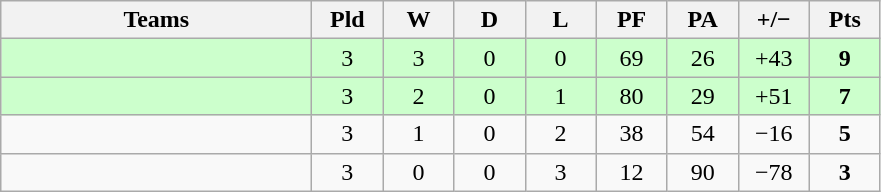<table class="wikitable" style="text-align: center;">
<tr>
<th width="200">Teams</th>
<th width="40">Pld</th>
<th width="40">W</th>
<th width="40">D</th>
<th width="40">L</th>
<th width="40">PF</th>
<th width="40">PA</th>
<th width="40">+/−</th>
<th width="40">Pts</th>
</tr>
<tr bgcolor=ccffcc>
<td align=left></td>
<td>3</td>
<td>3</td>
<td>0</td>
<td>0</td>
<td>69</td>
<td>26</td>
<td>+43</td>
<td><strong>9</strong></td>
</tr>
<tr bgcolor=ccffcc>
<td align=left></td>
<td>3</td>
<td>2</td>
<td>0</td>
<td>1</td>
<td>80</td>
<td>29</td>
<td>+51</td>
<td><strong>7</strong></td>
</tr>
<tr>
<td align=left></td>
<td>3</td>
<td>1</td>
<td>0</td>
<td>2</td>
<td>38</td>
<td>54</td>
<td>−16</td>
<td><strong>5</strong></td>
</tr>
<tr>
<td align=left></td>
<td>3</td>
<td>0</td>
<td>0</td>
<td>3</td>
<td>12</td>
<td>90</td>
<td>−78</td>
<td><strong>3</strong></td>
</tr>
</table>
